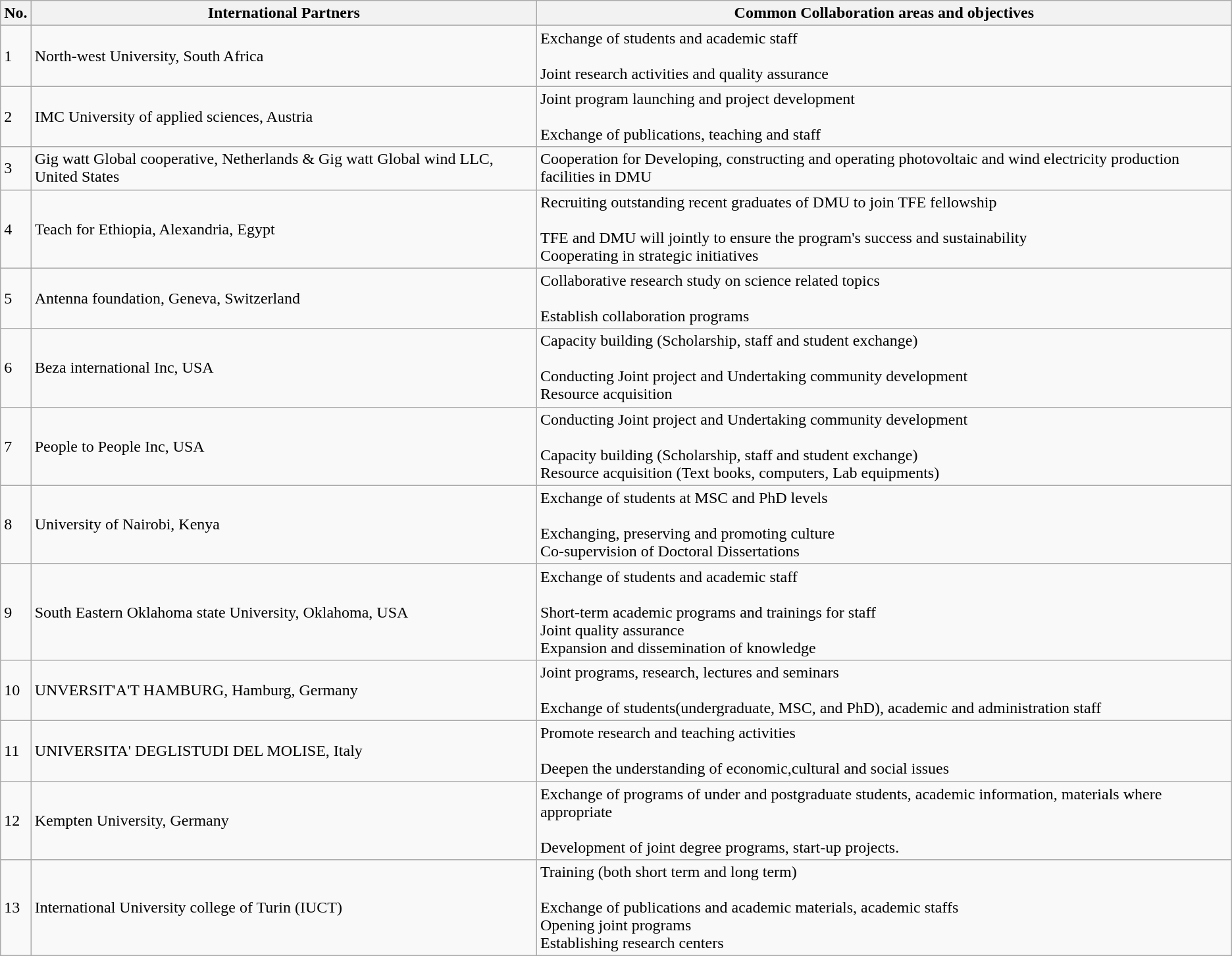<table class="wikitable">
<tr>
<th>No.</th>
<th>International Partners</th>
<th>Common Collaboration areas and objectives</th>
</tr>
<tr>
<td>1</td>
<td>North-west University, South Africa</td>
<td>Exchange of students and academic staff<br><br>Joint research activities and quality assurance</td>
</tr>
<tr>
<td>2</td>
<td>IMC University of applied sciences, Austria</td>
<td>Joint program launching and project development <br><br>Exchange of publications, teaching and staff</td>
</tr>
<tr>
<td>3</td>
<td>Gig watt Global cooperative, Netherlands & Gig watt Global wind LLC, United States</td>
<td>Cooperation for Developing, constructing and operating photovoltaic and wind electricity production facilities in DMU</td>
</tr>
<tr>
<td>4</td>
<td>Teach for Ethiopia, Alexandria, Egypt</td>
<td>Recruiting outstanding recent graduates of DMU to join TFE fellowship<br><br>TFE and DMU will jointly to ensure the program's success and sustainability<br>
Cooperating in strategic initiatives</td>
</tr>
<tr>
<td>5</td>
<td>Antenna foundation, Geneva, Switzerland</td>
<td>Collaborative research study on science related topics<br><br>Establish collaboration programs</td>
</tr>
<tr>
<td>6</td>
<td>Beza international Inc, USA</td>
<td>Capacity building (Scholarship, staff and student exchange)<br><br>Conducting Joint project and Undertaking community development<br>
Resource acquisition</td>
</tr>
<tr>
<td>7</td>
<td>People to People Inc, USA</td>
<td>Conducting Joint project and Undertaking community development<br><br>Capacity building (Scholarship, staff and student exchange)<br>
Resource acquisition (Text books, computers, Lab equipments)</td>
</tr>
<tr>
<td>8</td>
<td>University of Nairobi, Kenya</td>
<td>Exchange of students at MSC and PhD levels<br><br>Exchanging, preserving  and promoting culture<br>
Co-supervision of Doctoral Dissertations</td>
</tr>
<tr>
<td>9</td>
<td>South Eastern Oklahoma state University, Oklahoma, USA</td>
<td>Exchange of students and academic staff<br><br>Short-term academic programs and trainings for staff<br>
Joint quality assurance<br>
Expansion and dissemination of knowledge</td>
</tr>
<tr>
<td>10</td>
<td>UNVERSIT'A'T HAMBURG, Hamburg, Germany</td>
<td>Joint programs, research, lectures and seminars<br><br>Exchange of students(undergraduate, MSC, and PhD), academic and administration staff</td>
</tr>
<tr>
<td>11</td>
<td>UNIVERSITA' DEGLISTUDI DEL MOLISE, Italy</td>
<td>Promote research and teaching activities<br><br>Deepen the understanding of economic,cultural and  social issues</td>
</tr>
<tr>
<td>12</td>
<td>Kempten University, Germany</td>
<td>Exchange of programs of under and postgraduate students, academic information, materials where appropriate <br><br>Development of joint degree programs, start-up projects.</td>
</tr>
<tr>
<td>13</td>
<td>International University college of Turin (IUCT)</td>
<td>Training (both short term and long term)<br><br>Exchange of publications and academic materials, academic staffs<br>
Opening joint programs <br>
Establishing research centers</td>
</tr>
</table>
